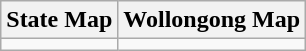<table class="wikitable">
<tr>
<th>State Map</th>
<th>Wollongong Map</th>
</tr>
<tr>
<td></td>
<td></td>
</tr>
</table>
